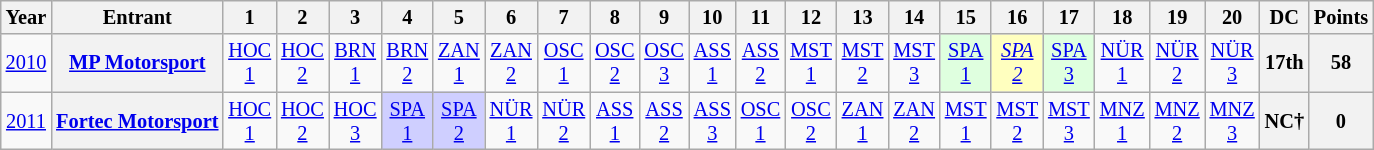<table class="wikitable" style="text-align:center; font-size:85%">
<tr>
<th>Year</th>
<th>Entrant</th>
<th>1</th>
<th>2</th>
<th>3</th>
<th>4</th>
<th>5</th>
<th>6</th>
<th>7</th>
<th>8</th>
<th>9</th>
<th>10</th>
<th>11</th>
<th>12</th>
<th>13</th>
<th>14</th>
<th>15</th>
<th>16</th>
<th>17</th>
<th>18</th>
<th>19</th>
<th>20</th>
<th>DC</th>
<th>Points</th>
</tr>
<tr>
<td><a href='#'>2010</a></td>
<th><a href='#'>MP Motorsport</a></th>
<td style="background:#;"><a href='#'>HOC<br>1</a><br></td>
<td style="background:#;"><a href='#'>HOC<br>2</a><br></td>
<td style="background:#;"><a href='#'>BRN<br>1</a><br></td>
<td style="background:#;"><a href='#'>BRN<br>2</a><br></td>
<td style="background:#;"><a href='#'>ZAN<br>1</a><br></td>
<td style="background:#;"><a href='#'>ZAN<br>2</a><br></td>
<td style="background:#;"><a href='#'>OSC<br>1</a><br></td>
<td style="background:#;"><a href='#'>OSC<br>2</a><br></td>
<td style="background:#;"><a href='#'>OSC<br>3</a><br></td>
<td style="background:#;"><a href='#'>ASS<br>1</a><br></td>
<td style="background:#;"><a href='#'>ASS<br>2</a><br></td>
<td style="background:#;"><a href='#'>MST<br>1</a><br></td>
<td style="background:#;"><a href='#'>MST<br>2</a><br></td>
<td style="background:#;"><a href='#'>MST<br>3</a><br></td>
<td style="background:#dfffdf;"><a href='#'>SPA<br>1</a><br></td>
<td style="background:#ffffbf;"><em><a href='#'>SPA<br>2</a></em><br></td>
<td style="background:#dfffdf;"><a href='#'>SPA<br>3</a><br></td>
<td style="background:#;"><a href='#'>NÜR<br>1</a><br></td>
<td style="background:#;"><a href='#'>NÜR<br>2</a><br></td>
<td style="background:#;"><a href='#'>NÜR<br>3</a><br></td>
<th>17th</th>
<th>58</th>
</tr>
<tr>
<td><a href='#'>2011</a></td>
<th><a href='#'>Fortec Motorsport</a></th>
<td style="background:#;"><a href='#'>HOC<br>1</a><br></td>
<td style="background:#;"><a href='#'>HOC<br>2</a><br></td>
<td style="background:#;"><a href='#'>HOC<br>3</a><br></td>
<td style="background:#cfcfff;"><a href='#'>SPA<br>1</a><br></td>
<td style="background:#cfcfff;"><a href='#'>SPA<br>2</a><br></td>
<td style="background:#;"><a href='#'>NÜR<br>1</a><br></td>
<td style="background:#;"><a href='#'>NÜR<br>2</a><br></td>
<td style="background:#;"><a href='#'>ASS<br>1</a><br></td>
<td style="background:#;"><a href='#'>ASS<br>2</a><br></td>
<td style="background:#;"><a href='#'>ASS<br>3</a><br></td>
<td style="background:#;"><a href='#'>OSC<br>1</a><br></td>
<td style="background:#;"><a href='#'>OSC<br>2</a><br></td>
<td style="background:#;"><a href='#'>ZAN<br>1</a><br></td>
<td style="background:#;"><a href='#'>ZAN<br>2</a><br></td>
<td style="background:#;"><a href='#'>MST<br>1</a><br></td>
<td style="background:#;"><a href='#'>MST<br>2</a><br></td>
<td style="background:#;"><a href='#'>MST<br>3</a><br></td>
<td style="background:#;"><a href='#'>MNZ<br>1</a><br></td>
<td style="background:#;"><a href='#'>MNZ<br>2</a><br></td>
<td style="background:#;"><a href='#'>MNZ<br>3</a><br></td>
<th>NC†</th>
<th>0</th>
</tr>
</table>
